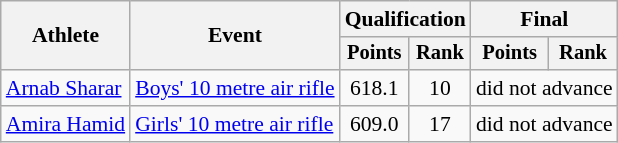<table class="wikitable" style="font-size:90%;">
<tr>
<th rowspan=2>Athlete</th>
<th rowspan=2>Event</th>
<th colspan=2>Qualification</th>
<th colspan=2>Final</th>
</tr>
<tr style="font-size:95%">
<th>Points</th>
<th>Rank</th>
<th>Points</th>
<th>Rank</th>
</tr>
<tr align=center>
<td align=left><a href='#'>Arnab Sharar</a></td>
<td align=left><a href='#'>Boys' 10 metre air rifle</a></td>
<td>618.1</td>
<td>10</td>
<td colspan=2>did not advance</td>
</tr>
<tr align=center>
<td align=left><a href='#'>Amira Hamid</a></td>
<td align=left><a href='#'>Girls' 10 metre air rifle</a></td>
<td>609.0</td>
<td>17</td>
<td colspan=2>did not advance</td>
</tr>
</table>
